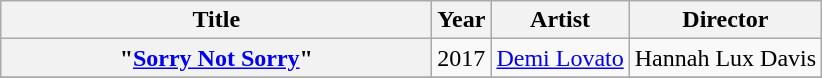<table class="wikitable plainrowheaders" style="text-align:center;">
<tr>
<th style="width:17.5em;">Title</th>
<th>Year</th>
<th>Artist</th>
<th>Director</th>
</tr>
<tr>
<th scope="row">"<a href='#'>Sorry Not Sorry</a>"</th>
<td>2017</td>
<td><a href='#'>Demi Lovato</a></td>
<td>Hannah Lux Davis</td>
</tr>
<tr>
</tr>
</table>
